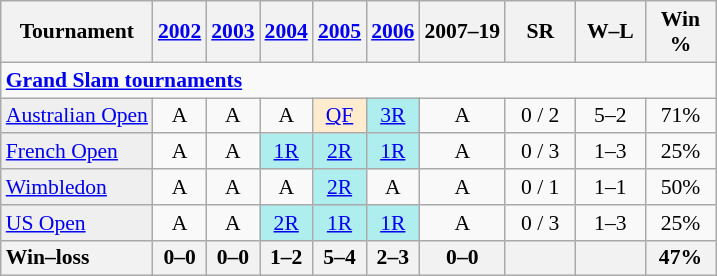<table class=wikitable style=text-align:center;font-size:90%>
<tr>
<th>Tournament</th>
<th><a href='#'>2002</a></th>
<th><a href='#'>2003</a></th>
<th><a href='#'>2004</a></th>
<th><a href='#'>2005</a></th>
<th><a href='#'>2006</a></th>
<th>2007–19</th>
<th width="40">SR</th>
<th width=40>W–L</th>
<th width=40>Win %</th>
</tr>
<tr>
<td colspan="10" style="text-align:left;"><a href='#'><strong>Grand Slam tournaments</strong></a></td>
</tr>
<tr>
<td style="background:#efefef; text-align:left;"><a href='#'>Australian Open</a></td>
<td>A</td>
<td>A</td>
<td>A</td>
<td bgcolor=ffebcd><a href='#'>QF</a></td>
<td bgcolor=afeeee><a href='#'>3R</a></td>
<td>A</td>
<td>0 / 2</td>
<td>5–2</td>
<td>71%</td>
</tr>
<tr>
<td style="background:#efefef; text-align:left;"><a href='#'>French Open</a></td>
<td>A</td>
<td>A</td>
<td bgcolor=afeeee><a href='#'>1R</a></td>
<td bgcolor=afeeee><a href='#'>2R</a></td>
<td bgcolor=afeeee><a href='#'>1R</a></td>
<td>A</td>
<td>0 / 3</td>
<td>1–3</td>
<td>25%</td>
</tr>
<tr>
<td style="background:#efefef; text-align:left;"><a href='#'>Wimbledon</a></td>
<td>A</td>
<td>A</td>
<td>A</td>
<td bgcolor=afeeee><a href='#'>2R</a></td>
<td>A</td>
<td>A</td>
<td>0 / 1</td>
<td>1–1</td>
<td>50%</td>
</tr>
<tr>
<td style="background:#efefef; text-align:left;"><a href='#'>US Open</a></td>
<td>A</td>
<td>A</td>
<td bgcolor=afeeee><a href='#'>2R</a></td>
<td bgcolor=afeeee><a href='#'>1R</a></td>
<td bgcolor=afeeee><a href='#'>1R</a></td>
<td>A</td>
<td>0 / 3</td>
<td>1–3</td>
<td>25%</td>
</tr>
<tr>
<th style=text-align:left>Win–loss</th>
<th>0–0</th>
<th>0–0</th>
<th>1–2</th>
<th>5–4</th>
<th>2–3</th>
<th>0–0</th>
<th></th>
<th></th>
<th>47%</th>
</tr>
</table>
